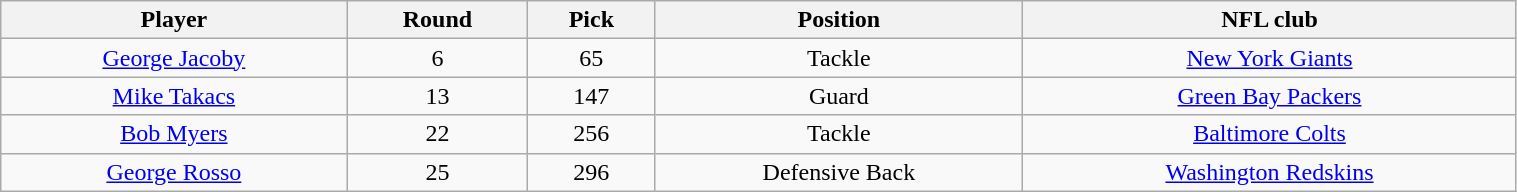<table class="wikitable" width="80%">
<tr>
<th>Player</th>
<th>Round</th>
<th>Pick</th>
<th>Position</th>
<th>NFL club</th>
</tr>
<tr align="center" bgcolor="">
<td><a href='#'>George Jacoby</a></td>
<td>6</td>
<td>65</td>
<td>Tackle</td>
<td><a href='#'>New York Giants</a></td>
</tr>
<tr align="center" bgcolor="">
<td><a href='#'>Mike Takacs</a></td>
<td>13</td>
<td>147</td>
<td>Guard</td>
<td><a href='#'>Green Bay Packers</a></td>
</tr>
<tr align="center" bgcolor="">
<td><a href='#'>Bob Myers</a></td>
<td>22</td>
<td>256</td>
<td>Tackle</td>
<td><a href='#'>Baltimore Colts</a></td>
</tr>
<tr align="center" bgcolor="">
<td><a href='#'>George Rosso</a></td>
<td>25</td>
<td>296</td>
<td>Defensive Back</td>
<td><a href='#'>Washington Redskins</a></td>
</tr>
</table>
